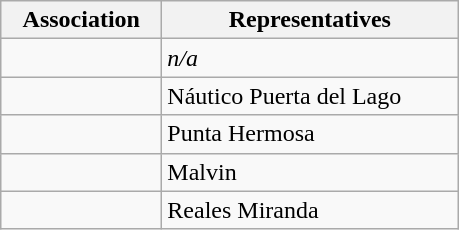<table class="wikitable" style="font-size:100%">
<tr>
<th width="100">Association</th>
<th width="190">Representatives</th>
</tr>
<tr>
<td></td>
<td><em>n/a</em></td>
</tr>
<tr>
<td></td>
<td>Náutico Puerta del Lago</td>
</tr>
<tr>
<td></td>
<td>Punta Hermosa</td>
</tr>
<tr>
<td></td>
<td>Malvin</td>
</tr>
<tr>
<td></td>
<td>Reales Miranda</td>
</tr>
</table>
